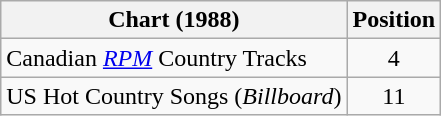<table class="wikitable">
<tr>
<th>Chart (1988)</th>
<th>Position</th>
</tr>
<tr>
<td align="left">Canadian <em><a href='#'>RPM</a></em> Country Tracks</td>
<td align="center">4</td>
</tr>
<tr>
<td>US Hot Country Songs (<em>Billboard</em>)</td>
<td align="center">11</td>
</tr>
</table>
